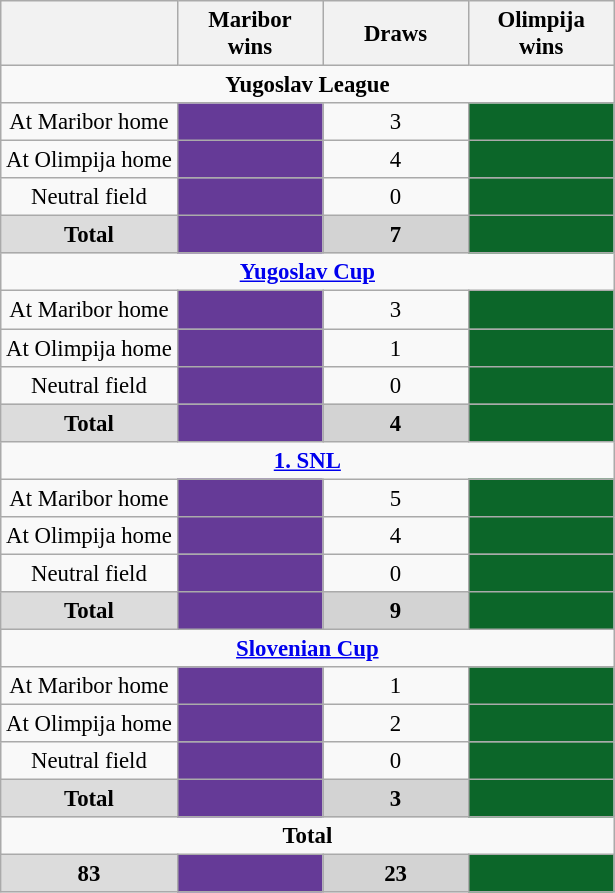<table class="wikitable" style="text-align:center;font-size:95%">
<tr>
<th></th>
<th width="90">Maribor<br>wins</th>
<th width="90">Draws</th>
<th width="90">Olimpija<br>wins</th>
</tr>
<tr>
<td colspan=4><strong>Yugoslav League</strong></td>
</tr>
<tr>
<td align="center">At Maribor home</td>
<td style="background-color:#653A97"></td>
<td>3</td>
<td style="background-color:#0C6629"></td>
</tr>
<tr>
<td align="center">At Olimpija home</td>
<td style="background-color:#653A97"></td>
<td>4</td>
<td style="background-color:#0C6629"></td>
</tr>
<tr>
<td align="center">Neutral field</td>
<td style="background-color:#653A97"></td>
<td>0</td>
<td style="background-color:#0C6629"></td>
</tr>
<tr>
<td align="center" bgcolor=#DCDCDC><strong>Total</strong></td>
<td style="background-color:#653A97"></td>
<td style="background-color:#D3D3D3"><strong>7</strong></td>
<td style="background-color:#0C6629"></td>
</tr>
<tr>
<td colspan=4><strong><a href='#'>Yugoslav Cup</a></strong></td>
</tr>
<tr>
<td align="center">At Maribor home</td>
<td style="background-color:#653A97"></td>
<td>3</td>
<td style="background-color:#0C6629"></td>
</tr>
<tr>
<td align="center">At Olimpija home</td>
<td style="background-color:#653A97"></td>
<td>1</td>
<td style="background-color:#0C6629"></td>
</tr>
<tr>
<td align="center">Neutral field</td>
<td style="background-color:#653A97"></td>
<td>0</td>
<td style="background-color:#0C6629"></td>
</tr>
<tr>
<td align="center" bgcolor=#DCDCDC><strong>Total</strong></td>
<td style="background-color:#653A97"></td>
<td style="background-color:#D3D3D3"><strong>4</strong></td>
<td style="background-color:#0C6629"></td>
</tr>
<tr>
<td colspan=4><strong><a href='#'>1. SNL</a></strong></td>
</tr>
<tr>
<td align="center">At Maribor home</td>
<td style="background-color:#653A97"></td>
<td>5</td>
<td style="background-color:#0C6629"></td>
</tr>
<tr>
<td align="center">At Olimpija home</td>
<td style="background-color:#653A97"></td>
<td>4</td>
<td style="background-color:#0C6629"></td>
</tr>
<tr>
<td align="center">Neutral field</td>
<td style="background-color:#653A97"></td>
<td>0</td>
<td style="background-color:#0C6629"></td>
</tr>
<tr>
<td align="center" bgcolor=#DCDCDC><strong>Total</strong></td>
<td style="background-color:#653A97"></td>
<td style="background-color:#D3D3D3"><strong>9</strong></td>
<td style="background-color:#0C6629"></td>
</tr>
<tr>
<td colspan=4><strong><a href='#'>Slovenian Cup</a></strong></td>
</tr>
<tr>
<td align="center">At Maribor home</td>
<td style="background-color:#653A97"></td>
<td>1</td>
<td style="background-color:#0C6629"></td>
</tr>
<tr>
<td align="center">At Olimpija home</td>
<td style="background-color:#653A97"></td>
<td>2</td>
<td style="background-color:#0C6629"></td>
</tr>
<tr>
<td align="center">Neutral field</td>
<td style="background-color:#653A97"></td>
<td>0</td>
<td style="background-color:#0C6629"></td>
</tr>
<tr>
<td align="center" bgcolor=#DCDCDC><strong>Total</strong></td>
<td style="background-color:#653A97"></td>
<td style="background-color:#D3D3D3"><strong>3</strong></td>
<td style="background-color:#0C6629"></td>
</tr>
<tr>
<td colspan=4><strong>Total</strong></td>
</tr>
<tr>
<td bgcolor=#dcdcdc><strong>83</strong></td>
<td style="background-color:#653A97"></td>
<td style="background-color:#D3D3D3"><strong>23</strong></td>
<td style="background-color:#0c6629"></td>
</tr>
</table>
